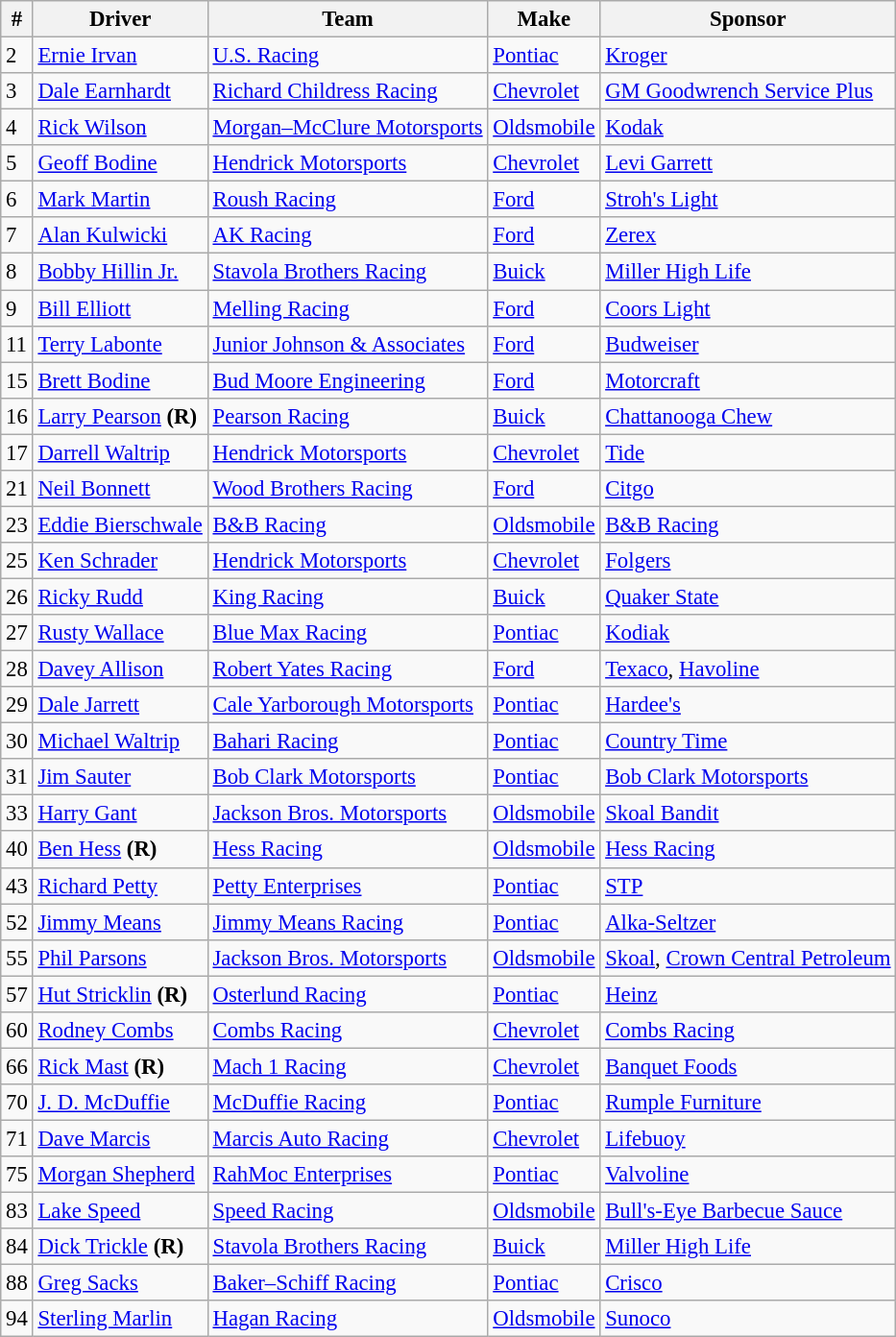<table class="wikitable" style="font-size:95%">
<tr>
<th>#</th>
<th>Driver</th>
<th>Team</th>
<th>Make</th>
<th>Sponsor</th>
</tr>
<tr>
<td>2</td>
<td><a href='#'>Ernie Irvan</a></td>
<td><a href='#'>U.S. Racing</a></td>
<td><a href='#'>Pontiac</a></td>
<td><a href='#'>Kroger</a></td>
</tr>
<tr>
<td>3</td>
<td><a href='#'>Dale Earnhardt</a></td>
<td><a href='#'>Richard Childress Racing</a></td>
<td><a href='#'>Chevrolet</a></td>
<td><a href='#'>GM Goodwrench Service Plus</a></td>
</tr>
<tr>
<td>4</td>
<td><a href='#'>Rick Wilson</a></td>
<td><a href='#'>Morgan–McClure Motorsports</a></td>
<td><a href='#'>Oldsmobile</a></td>
<td><a href='#'>Kodak</a></td>
</tr>
<tr>
<td>5</td>
<td><a href='#'>Geoff Bodine</a></td>
<td><a href='#'>Hendrick Motorsports</a></td>
<td><a href='#'>Chevrolet</a></td>
<td><a href='#'>Levi Garrett</a></td>
</tr>
<tr>
<td>6</td>
<td><a href='#'>Mark Martin</a></td>
<td><a href='#'>Roush Racing</a></td>
<td><a href='#'>Ford</a></td>
<td><a href='#'>Stroh's Light</a></td>
</tr>
<tr>
<td>7</td>
<td><a href='#'>Alan Kulwicki</a></td>
<td><a href='#'>AK Racing</a></td>
<td><a href='#'>Ford</a></td>
<td><a href='#'>Zerex</a></td>
</tr>
<tr>
<td>8</td>
<td><a href='#'>Bobby Hillin Jr.</a></td>
<td><a href='#'>Stavola Brothers Racing</a></td>
<td><a href='#'>Buick</a></td>
<td><a href='#'>Miller High Life</a></td>
</tr>
<tr>
<td>9</td>
<td><a href='#'>Bill Elliott</a></td>
<td><a href='#'>Melling Racing</a></td>
<td><a href='#'>Ford</a></td>
<td><a href='#'>Coors Light</a></td>
</tr>
<tr>
<td>11</td>
<td><a href='#'>Terry Labonte</a></td>
<td><a href='#'>Junior Johnson & Associates</a></td>
<td><a href='#'>Ford</a></td>
<td><a href='#'>Budweiser</a></td>
</tr>
<tr>
<td>15</td>
<td><a href='#'>Brett Bodine</a></td>
<td><a href='#'>Bud Moore Engineering</a></td>
<td><a href='#'>Ford</a></td>
<td><a href='#'>Motorcraft</a></td>
</tr>
<tr>
<td>16</td>
<td><a href='#'>Larry Pearson</a> <strong>(R)</strong></td>
<td><a href='#'>Pearson Racing</a></td>
<td><a href='#'>Buick</a></td>
<td><a href='#'>Chattanooga Chew</a></td>
</tr>
<tr>
<td>17</td>
<td><a href='#'>Darrell Waltrip</a></td>
<td><a href='#'>Hendrick Motorsports</a></td>
<td><a href='#'>Chevrolet</a></td>
<td><a href='#'>Tide</a></td>
</tr>
<tr>
<td>21</td>
<td><a href='#'>Neil Bonnett</a></td>
<td><a href='#'>Wood Brothers Racing</a></td>
<td><a href='#'>Ford</a></td>
<td><a href='#'>Citgo</a></td>
</tr>
<tr>
<td>23</td>
<td><a href='#'>Eddie Bierschwale</a></td>
<td><a href='#'>B&B Racing</a></td>
<td><a href='#'>Oldsmobile</a></td>
<td><a href='#'>B&B Racing</a></td>
</tr>
<tr>
<td>25</td>
<td><a href='#'>Ken Schrader</a></td>
<td><a href='#'>Hendrick Motorsports</a></td>
<td><a href='#'>Chevrolet</a></td>
<td><a href='#'>Folgers</a></td>
</tr>
<tr>
<td>26</td>
<td><a href='#'>Ricky Rudd</a></td>
<td><a href='#'>King Racing</a></td>
<td><a href='#'>Buick</a></td>
<td><a href='#'>Quaker State</a></td>
</tr>
<tr>
<td>27</td>
<td><a href='#'>Rusty Wallace</a></td>
<td><a href='#'>Blue Max Racing</a></td>
<td><a href='#'>Pontiac</a></td>
<td><a href='#'>Kodiak</a></td>
</tr>
<tr>
<td>28</td>
<td><a href='#'>Davey Allison</a></td>
<td><a href='#'>Robert Yates Racing</a></td>
<td><a href='#'>Ford</a></td>
<td><a href='#'>Texaco</a>, <a href='#'>Havoline</a></td>
</tr>
<tr>
<td>29</td>
<td><a href='#'>Dale Jarrett</a></td>
<td><a href='#'>Cale Yarborough Motorsports</a></td>
<td><a href='#'>Pontiac</a></td>
<td><a href='#'>Hardee's</a></td>
</tr>
<tr>
<td>30</td>
<td><a href='#'>Michael Waltrip</a></td>
<td><a href='#'>Bahari Racing</a></td>
<td><a href='#'>Pontiac</a></td>
<td><a href='#'>Country Time</a></td>
</tr>
<tr>
<td>31</td>
<td><a href='#'>Jim Sauter</a></td>
<td><a href='#'>Bob Clark Motorsports</a></td>
<td><a href='#'>Pontiac</a></td>
<td><a href='#'>Bob Clark Motorsports</a></td>
</tr>
<tr>
<td>33</td>
<td><a href='#'>Harry Gant</a></td>
<td><a href='#'>Jackson Bros. Motorsports</a></td>
<td><a href='#'>Oldsmobile</a></td>
<td><a href='#'>Skoal Bandit</a></td>
</tr>
<tr>
<td>40</td>
<td><a href='#'>Ben Hess</a> <strong>(R)</strong></td>
<td><a href='#'>Hess Racing</a></td>
<td><a href='#'>Oldsmobile</a></td>
<td><a href='#'>Hess Racing</a></td>
</tr>
<tr>
<td>43</td>
<td><a href='#'>Richard Petty</a></td>
<td><a href='#'>Petty Enterprises</a></td>
<td><a href='#'>Pontiac</a></td>
<td><a href='#'>STP</a></td>
</tr>
<tr>
<td>52</td>
<td><a href='#'>Jimmy Means</a></td>
<td><a href='#'>Jimmy Means Racing</a></td>
<td><a href='#'>Pontiac</a></td>
<td><a href='#'>Alka-Seltzer</a></td>
</tr>
<tr>
<td>55</td>
<td><a href='#'>Phil Parsons</a></td>
<td><a href='#'>Jackson Bros. Motorsports</a></td>
<td><a href='#'>Oldsmobile</a></td>
<td><a href='#'>Skoal</a>, <a href='#'>Crown Central Petroleum</a></td>
</tr>
<tr>
<td>57</td>
<td><a href='#'>Hut Stricklin</a> <strong>(R)</strong></td>
<td><a href='#'>Osterlund Racing</a></td>
<td><a href='#'>Pontiac</a></td>
<td><a href='#'>Heinz</a></td>
</tr>
<tr>
<td>60</td>
<td><a href='#'>Rodney Combs</a></td>
<td><a href='#'>Combs Racing</a></td>
<td><a href='#'>Chevrolet</a></td>
<td><a href='#'>Combs Racing</a></td>
</tr>
<tr>
<td>66</td>
<td><a href='#'>Rick Mast</a> <strong>(R)</strong></td>
<td><a href='#'>Mach 1 Racing</a></td>
<td><a href='#'>Chevrolet</a></td>
<td><a href='#'>Banquet Foods</a></td>
</tr>
<tr>
<td>70</td>
<td><a href='#'>J. D. McDuffie</a></td>
<td><a href='#'>McDuffie Racing</a></td>
<td><a href='#'>Pontiac</a></td>
<td><a href='#'>Rumple Furniture</a></td>
</tr>
<tr>
<td>71</td>
<td><a href='#'>Dave Marcis</a></td>
<td><a href='#'>Marcis Auto Racing</a></td>
<td><a href='#'>Chevrolet</a></td>
<td><a href='#'>Lifebuoy</a></td>
</tr>
<tr>
<td>75</td>
<td><a href='#'>Morgan Shepherd</a></td>
<td><a href='#'>RahMoc Enterprises</a></td>
<td><a href='#'>Pontiac</a></td>
<td><a href='#'>Valvoline</a></td>
</tr>
<tr>
<td>83</td>
<td><a href='#'>Lake Speed</a></td>
<td><a href='#'>Speed Racing</a></td>
<td><a href='#'>Oldsmobile</a></td>
<td><a href='#'>Bull's-Eye Barbecue Sauce</a></td>
</tr>
<tr>
<td>84</td>
<td><a href='#'>Dick Trickle</a> <strong>(R)</strong></td>
<td><a href='#'>Stavola Brothers Racing</a></td>
<td><a href='#'>Buick</a></td>
<td><a href='#'>Miller High Life</a></td>
</tr>
<tr>
<td>88</td>
<td><a href='#'>Greg Sacks</a></td>
<td><a href='#'>Baker–Schiff Racing</a></td>
<td><a href='#'>Pontiac</a></td>
<td><a href='#'>Crisco</a></td>
</tr>
<tr>
<td>94</td>
<td><a href='#'>Sterling Marlin</a></td>
<td><a href='#'>Hagan Racing</a></td>
<td><a href='#'>Oldsmobile</a></td>
<td><a href='#'>Sunoco</a></td>
</tr>
</table>
